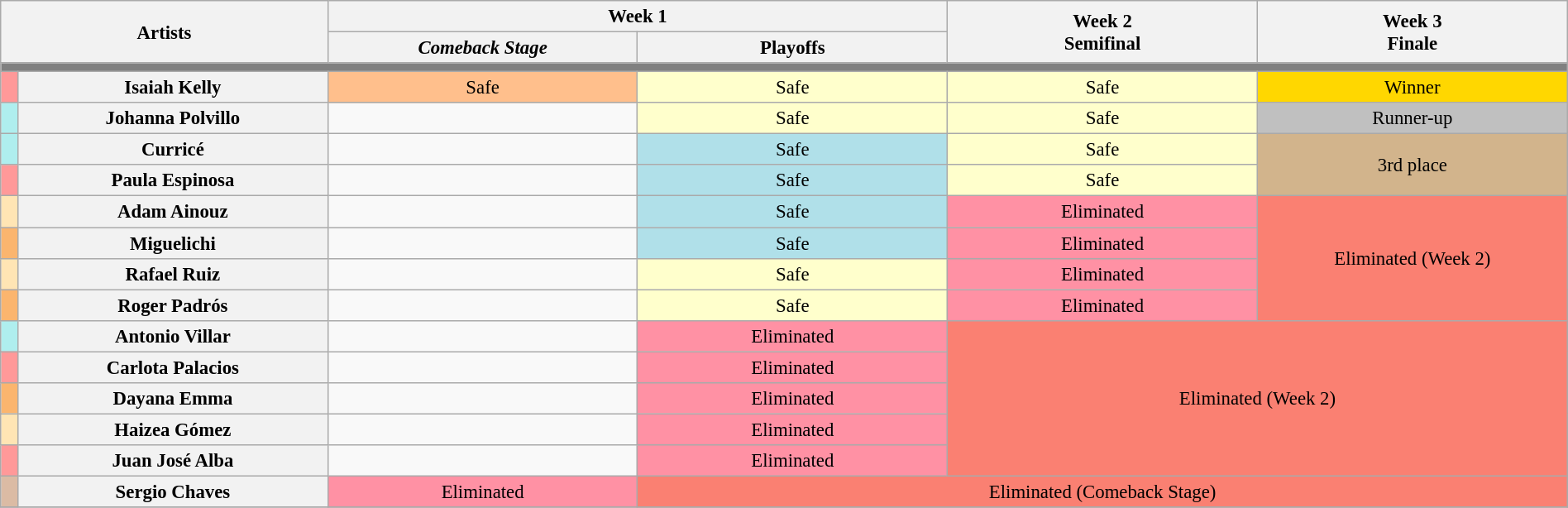<table class="wikitable" style="text-align:center; font-size:95%; width:100%">
<tr>
<th rowspan="2" colspan="2">Artists</th>
<th colspan="2" style="width:36%">Week 1</th>
<th rowspan="2" style="width:18%">Week 2<br>Semifinal</th>
<th rowspan="2" style="width:18%">Week 3<br>Finale</th>
</tr>
<tr>
<th style="width:18%"><em>Comeback Stage</em></th>
<th style="width:18%">Playoffs</th>
</tr>
<tr>
<th colspan="6" style="background:gray"></th>
</tr>
<tr>
<th style="background:#ff9999"></th>
<th>Isaiah Kelly</th>
<td bgcolor="#ffbf8c">Safe</td>
<td bgcolor="#FFFFCC">Safe</td>
<td bgcolor="#FFFFCC">Safe</td>
<td bgcolor="gold">Winner</td>
</tr>
<tr>
<th style="background:#afeeee"></th>
<th>Johanna Polvillo</th>
<td></td>
<td bgcolor="#FFFFCC">Safe</td>
<td bgcolor="#FFFFCC">Safe</td>
<td bgcolor="silver">Runner-up</td>
</tr>
<tr>
<th style="background:#afeeee"></th>
<th>Curricé</th>
<td></td>
<td bgcolor="#b0e0e9">Safe</td>
<td bgcolor="#FFFFCC">Safe</td>
<td bgcolor="tan" rowspan="2">3rd place</td>
</tr>
<tr>
<th style="background:#ff9999"></th>
<th>Paula Espinosa</th>
<td></td>
<td bgcolor="#b0e0e9">Safe</td>
<td bgcolor="#FFFFCC">Safe</td>
</tr>
<tr>
<th style="background:#ffe5b4; width:1%"></th>
<th style="width:18%">Adam Ainouz</th>
<td></td>
<td bgcolor="#b0e0e9">Safe</td>
<td bgcolor="#FF91A4">Eliminated</td>
<td bgcolor="salmon" colspan="3" rowspan="4">Eliminated (Week 2)</td>
</tr>
<tr>
<th style="background:#fbb56e"></th>
<th>Miguelichi</th>
<td></td>
<td bgcolor="#b0e0e9">Safe</td>
<td bgcolor="#FF91A4">Eliminated</td>
</tr>
<tr>
<th style="background:#ffe5b4"></th>
<th>Rafael Ruiz</th>
<td></td>
<td bgcolor="#FFFFCC">Safe</td>
<td bgcolor="#FF91A4">Eliminated</td>
</tr>
<tr>
<th style="background:#fbb56e"></th>
<th>Roger Padrós</th>
<td></td>
<td bgcolor="#FFFFCC">Safe</td>
<td bgcolor="#FF91A4">Eliminated</td>
</tr>
<tr>
<th style="background:#afeeee"></th>
<th>Antonio Villar</th>
<td></td>
<td bgcolor="#FF91A4">Eliminated</td>
<td bgcolor="salmon" colspan="3" rowspan="5">Eliminated (Week 2)</td>
</tr>
<tr>
<td style="background:#ff9999"></td>
<th>Carlota Palacios</th>
<td></td>
<td bgcolor="#FF91A4">Eliminated</td>
</tr>
<tr>
<th style="background:#fbb56e"></th>
<th>Dayana Emma</th>
<td></td>
<td bgcolor="#FF91A4">Eliminated</td>
</tr>
<tr>
<th style="background:#ffe5b4"></th>
<th>Haizea Gómez</th>
<td></td>
<td bgcolor="#FF91A4">Eliminated</td>
</tr>
<tr>
<th style="background:#ff9999"></th>
<th>Juan José Alba</th>
<td></td>
<td bgcolor="#FF91A4">Eliminated</td>
</tr>
<tr>
<th style="background:#dbbba4"></th>
<th>Sergio Chaves</th>
<td bgcolor="#FF91A4">Eliminated</td>
<td bgcolor="salmon" colspan="3">Eliminated (Comeback Stage)</td>
</tr>
<tr>
</tr>
</table>
